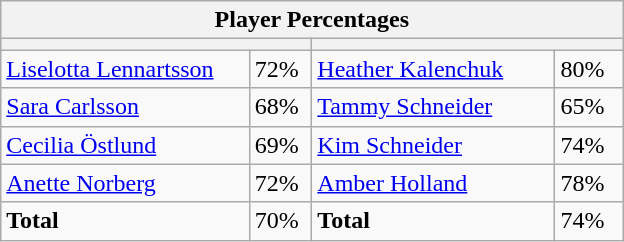<table class="wikitable">
<tr>
<th colspan=4 width=400>Player Percentages</th>
</tr>
<tr>
<th colspan=2 width=200></th>
<th colspan=2 width=200></th>
</tr>
<tr>
<td><a href='#'>Liselotta Lennartsson</a></td>
<td>72%</td>
<td><a href='#'>Heather Kalenchuk</a></td>
<td>80%</td>
</tr>
<tr>
<td><a href='#'>Sara Carlsson</a></td>
<td>68%</td>
<td><a href='#'>Tammy Schneider</a></td>
<td>65%</td>
</tr>
<tr>
<td><a href='#'>Cecilia Östlund</a></td>
<td>69%</td>
<td><a href='#'>Kim Schneider</a></td>
<td>74%</td>
</tr>
<tr>
<td><a href='#'>Anette Norberg</a></td>
<td>72%</td>
<td><a href='#'>Amber Holland</a></td>
<td>78%</td>
</tr>
<tr>
<td><strong>Total</strong></td>
<td>70%</td>
<td><strong>Total</strong></td>
<td>74%</td>
</tr>
</table>
